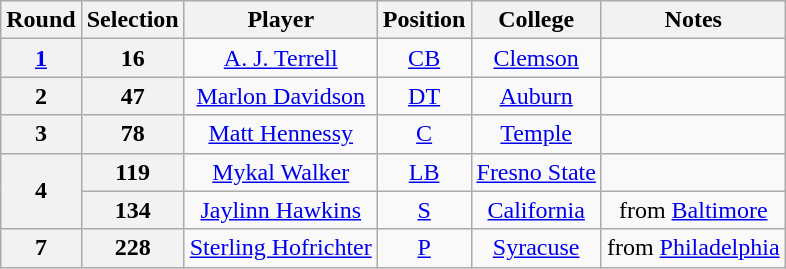<table class="wikitable" style="text-align:center">
<tr>
<th>Round</th>
<th>Selection</th>
<th>Player</th>
<th>Position</th>
<th>College</th>
<th>Notes</th>
</tr>
<tr>
<th><a href='#'>1</a></th>
<th>16</th>
<td><a href='#'>A. J. Terrell</a></td>
<td><a href='#'>CB</a></td>
<td><a href='#'>Clemson</a></td>
<td></td>
</tr>
<tr>
<th>2</th>
<th>47</th>
<td><a href='#'>Marlon Davidson</a></td>
<td><a href='#'>DT</a></td>
<td><a href='#'>Auburn</a></td>
<td></td>
</tr>
<tr>
<th>3</th>
<th>78</th>
<td><a href='#'>Matt Hennessy</a></td>
<td><a href='#'>C</a></td>
<td><a href='#'>Temple</a></td>
<td></td>
</tr>
<tr>
<th rowspan="2">4</th>
<th>119</th>
<td><a href='#'>Mykal Walker</a></td>
<td><a href='#'>LB</a></td>
<td><a href='#'>Fresno State</a></td>
<td></td>
</tr>
<tr>
<th>134</th>
<td><a href='#'>Jaylinn Hawkins</a></td>
<td><a href='#'>S</a></td>
<td><a href='#'>California</a></td>
<td>from <a href='#'>Baltimore</a></td>
</tr>
<tr>
<th>7</th>
<th>228</th>
<td><a href='#'>Sterling Hofrichter</a></td>
<td><a href='#'>P</a></td>
<td><a href='#'>Syracuse</a></td>
<td>from <a href='#'>Philadelphia</a></td>
</tr>
</table>
